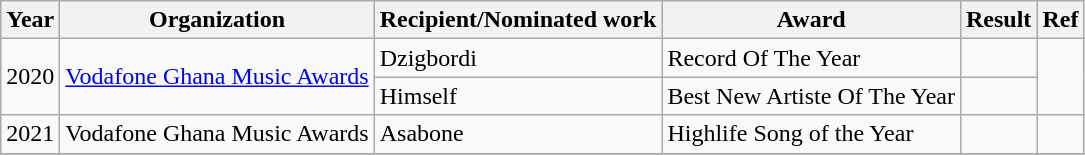<table class="wikitable sortable">
<tr>
<th><strong>Year</strong></th>
<th>Organization</th>
<th><strong>Recipient/Nominated work</strong></th>
<th><strong>Award</strong></th>
<th><strong>Result</strong></th>
<th><strong>Ref</strong></th>
</tr>
<tr>
<td rowspan="2">2020</td>
<td rowspan="2"><a href='#'>Vodafone Ghana Music Awards</a></td>
<td>Dzigbordi</td>
<td>Record Of The Year</td>
<td></td>
<td rowspan="2"></td>
</tr>
<tr>
<td>Himself</td>
<td>Best New Artiste Of The Year</td>
<td></td>
</tr>
<tr>
<td>2021</td>
<td>Vodafone Ghana Music Awards</td>
<td>Asabone</td>
<td>Highlife Song of the Year</td>
<td></td>
<td></td>
</tr>
<tr>
</tr>
</table>
